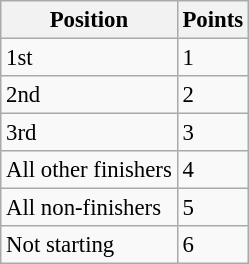<table class="wikitable" style="font-size:95%">
<tr>
<th>Position</th>
<th>Points</th>
</tr>
<tr>
<td>1st</td>
<td>1</td>
</tr>
<tr>
<td>2nd</td>
<td>2</td>
</tr>
<tr>
<td>3rd</td>
<td>3</td>
</tr>
<tr>
<td>All other finishers</td>
<td>4</td>
</tr>
<tr>
<td>All non-finishers</td>
<td>5</td>
</tr>
<tr>
<td>Not starting</td>
<td>6</td>
</tr>
</table>
